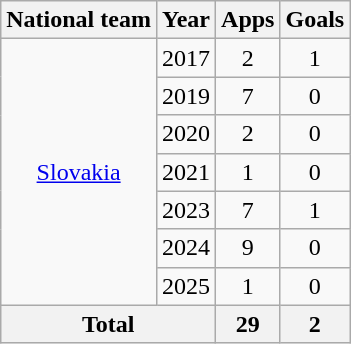<table class=wikitable style=text-align:center>
<tr>
<th>National team</th>
<th>Year</th>
<th>Apps</th>
<th>Goals</th>
</tr>
<tr>
<td rowspan="7"><a href='#'>Slovakia</a></td>
<td>2017</td>
<td>2</td>
<td>1</td>
</tr>
<tr>
<td>2019</td>
<td>7</td>
<td>0</td>
</tr>
<tr>
<td>2020</td>
<td>2</td>
<td>0</td>
</tr>
<tr>
<td>2021</td>
<td>1</td>
<td>0</td>
</tr>
<tr>
<td>2023</td>
<td>7</td>
<td>1</td>
</tr>
<tr>
<td>2024</td>
<td>9</td>
<td>0</td>
</tr>
<tr>
<td>2025</td>
<td>1</td>
<td>0</td>
</tr>
<tr>
<th colspan="2">Total</th>
<th>29</th>
<th>2</th>
</tr>
</table>
